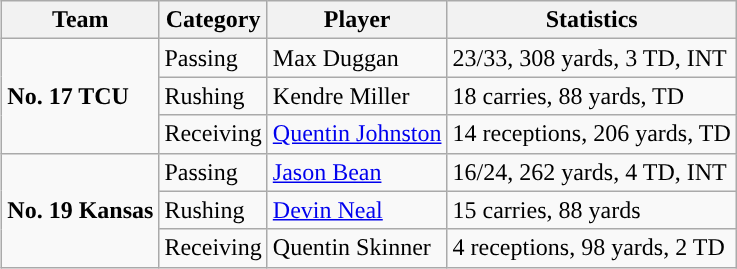<table class="wikitable" style="float: right;">
<tr>
<th>Team</th>
<th>Category</th>
<th>Player</th>
<th>Statistics</th>
</tr>
<tr>
<td rowspan=3><strong>No. 17 TCU</strong></td>
<td>Passing</td>
<td>Max Duggan</td>
<td>23/33, 308 yards, 3 TD, INT</td>
</tr>
<tr>
<td>Rushing</td>
<td>Kendre Miller</td>
<td>18 carries, 88 yards, TD</td>
</tr>
<tr>
<td>Receiving</td>
<td><a href='#'>Quentin Johnston</a></td>
<td>14 receptions, 206 yards, TD</td>
</tr>
<tr>
<td rowspan=3><strong>No. 19 Kansas</strong></td>
<td>Passing</td>
<td><a href='#'>Jason Bean</a></td>
<td>16/24, 262 yards, 4 TD, INT</td>
</tr>
<tr>
<td>Rushing</td>
<td><a href='#'>Devin Neal</a></td>
<td>15 carries, 88 yards</td>
</tr>
<tr>
<td>Receiving</td>
<td>Quentin Skinner</td>
<td>4 receptions, 98 yards, 2 TD</td>
</tr>
</table>
